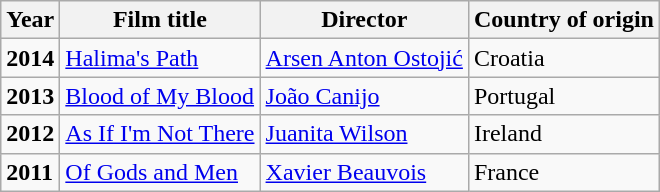<table class="wikitable sortable">
<tr>
<th>Year</th>
<th>Film title</th>
<th>Director</th>
<th>Country of origin</th>
</tr>
<tr>
<td><strong>2014</strong></td>
<td><a href='#'>Halima's Path</a></td>
<td><a href='#'>Arsen Anton Ostojić</a></td>
<td>Croatia</td>
</tr>
<tr>
<td><strong>2013</strong></td>
<td><a href='#'>Blood of My Blood</a></td>
<td><a href='#'>João Canijo</a></td>
<td>Portugal</td>
</tr>
<tr>
<td><strong>2012</strong></td>
<td><a href='#'>As If I'm Not There</a></td>
<td><a href='#'>Juanita Wilson</a></td>
<td>Ireland</td>
</tr>
<tr>
<td><strong>2011</strong></td>
<td><a href='#'>Of Gods and Men</a></td>
<td><a href='#'>Xavier Beauvois</a></td>
<td>France</td>
</tr>
</table>
